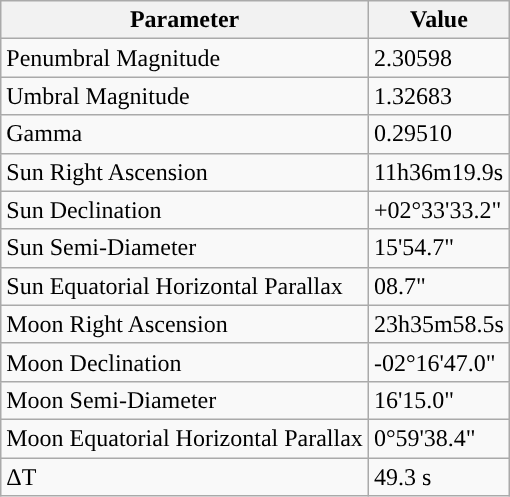<table class="wikitable">
<tr>
<th>Parameter</th>
<th>Value</th>
</tr>
<tr>
<td>Penumbral Magnitude</td>
<td>2.30598</td>
</tr>
<tr>
<td>Umbral Magnitude</td>
<td>1.32683</td>
</tr>
<tr>
<td>Gamma</td>
<td>0.29510</td>
</tr>
<tr>
<td>Sun Right Ascension</td>
<td>11h36m19.9s</td>
</tr>
<tr>
<td>Sun Declination</td>
<td>+02°33'33.2"</td>
</tr>
<tr>
<td>Sun Semi-Diameter</td>
<td>15'54.7"</td>
</tr>
<tr>
<td>Sun Equatorial Horizontal Parallax</td>
<td>08.7"</td>
</tr>
<tr>
<td>Moon Right Ascension</td>
<td>23h35m58.5s</td>
</tr>
<tr>
<td>Moon Declination</td>
<td>-02°16'47.0"</td>
</tr>
<tr>
<td>Moon Semi-Diameter</td>
<td>16'15.0"</td>
</tr>
<tr>
<td>Moon Equatorial Horizontal Parallax</td>
<td>0°59'38.4"</td>
</tr>
<tr>
<td>ΔT</td>
<td>49.3 s</td>
</tr>
</table>
